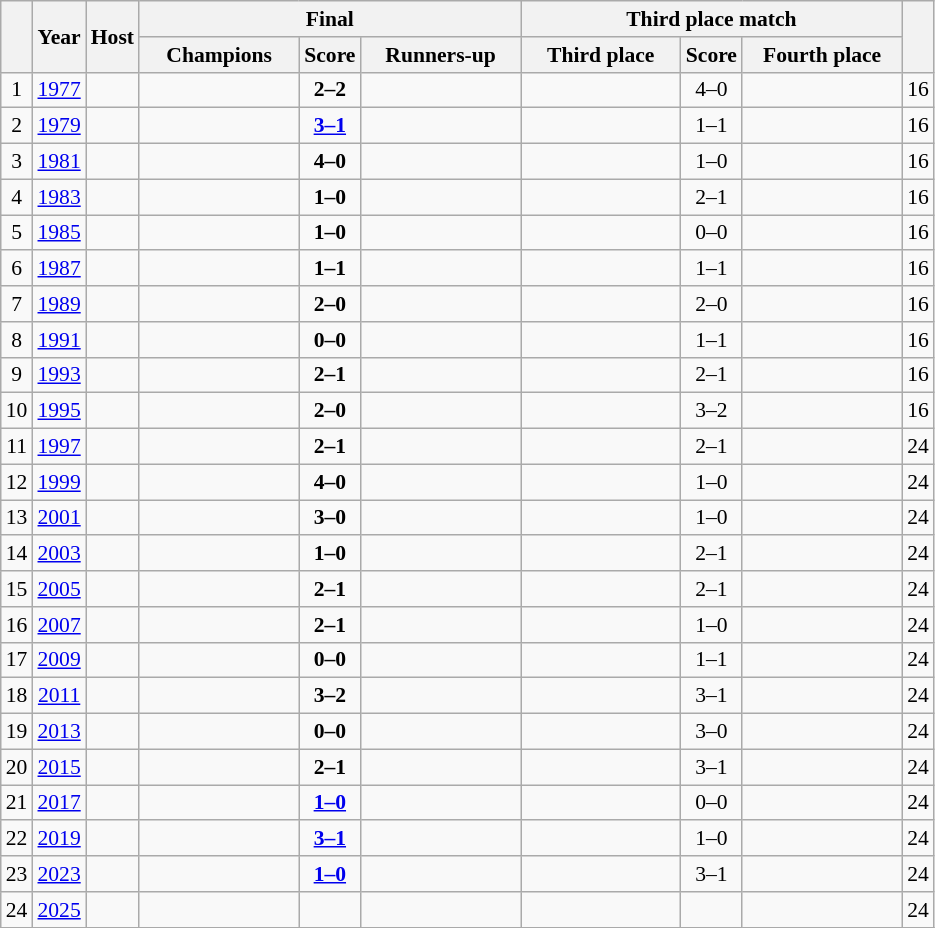<table class= "wikitable sortable" style= "text-align:center; font-size:90%">
<tr>
<th rowspan=2 width= px></th>
<th rowspan=2 width= px>Year</th>
<th rowspan=2 width= px>Host</th>
<th colspan=3>Final</th>
<th colspan=3>Third place match</th>
<th rowspan=2></th>
</tr>
<tr>
<th width= 100px> Champions</th>
<th width=>Score</th>
<th width= 100px> Runners-up</th>
<th width= 100px> Third place</th>
<th width=>Score</th>
<th width= 100px>Fourth place</th>
</tr>
<tr align=center>
<td>1</td>
<td><a href='#'>1977</a></td>
<td align=left></td>
<td><strong></strong></td>
<td><strong>2–2</strong> <br></td>
<td></td>
<td></td>
<td>4–0</td>
<td></td>
<td>16</td>
</tr>
<tr align=center>
<td>2</td>
<td><a href='#'>1979</a></td>
<td align=left></td>
<td><strong></strong></td>
<td><strong><a href='#'>3–1</a></strong></td>
<td></td>
<td></td>
<td>1–1 <br></td>
<td></td>
<td>16</td>
</tr>
<tr align=center>
<td>3</td>
<td><a href='#'>1981</a></td>
<td align=left></td>
<td><strong></strong></td>
<td><strong>4–0</strong></td>
<td></td>
<td></td>
<td>1–0</td>
<td></td>
<td>16</td>
</tr>
<tr align=center>
<td>4</td>
<td><a href='#'>1983</a></td>
<td align=left></td>
<td><strong></strong></td>
<td><strong>1–0</strong></td>
<td></td>
<td></td>
<td>2–1 </td>
<td></td>
<td>16</td>
</tr>
<tr align=center>
<td>5</td>
<td><a href='#'>1985</a></td>
<td align=left></td>
<td><strong></strong></td>
<td><strong>1–0</strong> </td>
<td></td>
<td></td>
<td>0–0 <br></td>
<td></td>
<td>16</td>
</tr>
<tr align=center>
<td>6</td>
<td><a href='#'>1987</a></td>
<td align=left></td>
<td><strong></strong></td>
<td><strong>1–1</strong> <br></td>
<td></td>
<td></td>
<td>1–1 <br></td>
<td></td>
<td>16</td>
</tr>
<tr align=center>
<td>7</td>
<td><a href='#'>1989</a></td>
<td align=left></td>
<td><strong></strong></td>
<td><strong>2–0</strong></td>
<td></td>
<td></td>
<td>2–0</td>
<td></td>
<td>16</td>
</tr>
<tr align=center>
<td>8</td>
<td><a href='#'>1991</a></td>
<td align=left></td>
<td><strong></strong></td>
<td><strong>0–0</strong> <br></td>
<td></td>
<td></td>
<td>1–1 <br></td>
<td></td>
<td>16</td>
</tr>
<tr align=center>
<td>9</td>
<td><a href='#'>1993</a></td>
<td align=left></td>
<td><strong></strong></td>
<td><strong>2–1</strong></td>
<td></td>
<td></td>
<td>2–1</td>
<td></td>
<td>16</td>
</tr>
<tr align=center>
<td>10</td>
<td><a href='#'>1995</a></td>
<td align=left></td>
<td><strong></strong></td>
<td><strong>2–0</strong></td>
<td></td>
<td></td>
<td>3–2</td>
<td></td>
<td>16</td>
</tr>
<tr align=center>
<td>11</td>
<td><a href='#'>1997</a></td>
<td align=left></td>
<td><strong></strong></td>
<td><strong>2–1</strong></td>
<td></td>
<td></td>
<td>2–1</td>
<td></td>
<td>24</td>
</tr>
<tr align=center>
<td>12</td>
<td><a href='#'>1999</a></td>
<td align=left></td>
<td><strong></strong></td>
<td><strong>4–0</strong></td>
<td></td>
<td></td>
<td>1–0</td>
<td></td>
<td>24</td>
</tr>
<tr align=center>
<td>13</td>
<td><a href='#'>2001</a></td>
<td align=left></td>
<td><strong></strong></td>
<td><strong>3–0</strong></td>
<td></td>
<td></td>
<td>1–0</td>
<td></td>
<td>24</td>
</tr>
<tr align="center">
<td>14</td>
<td><a href='#'>2003</a></td>
<td align=left></td>
<td><strong></strong></td>
<td><strong>1–0</strong></td>
<td></td>
<td></td>
<td>2–1</td>
<td></td>
<td>24</td>
</tr>
<tr align=center>
<td>15</td>
<td><a href='#'>2005</a></td>
<td align=left></td>
<td><strong></strong></td>
<td><strong>2–1</strong></td>
<td></td>
<td></td>
<td>2–1</td>
<td></td>
<td>24</td>
</tr>
<tr align=center>
<td>16</td>
<td><a href='#'>2007</a></td>
<td align=left></td>
<td><strong></strong></td>
<td><strong>2–1</strong></td>
<td></td>
<td></td>
<td>1–0</td>
<td></td>
<td>24</td>
</tr>
<tr align=center>
<td>17</td>
<td><a href='#'>2009</a></td>
<td align=left></td>
<td><strong></strong></td>
<td><strong>0–0</strong> <br></td>
<td></td>
<td></td>
<td>1–1 <br></td>
<td></td>
<td>24</td>
</tr>
<tr align=center>
<td>18</td>
<td><a href='#'>2011</a></td>
<td align=left></td>
<td><strong></strong></td>
<td><strong>3–2</strong> </td>
<td></td>
<td></td>
<td>3–1</td>
<td></td>
<td>24</td>
</tr>
<tr align=center>
<td>19</td>
<td><a href='#'>2013</a></td>
<td align=left></td>
<td><strong></strong></td>
<td><strong>0–0</strong> <br></td>
<td></td>
<td></td>
<td>3–0</td>
<td></td>
<td>24</td>
</tr>
<tr align=center>
<td>20</td>
<td><a href='#'>2015</a></td>
<td align=left></td>
<td><strong></strong></td>
<td><strong>2–1</strong> </td>
<td></td>
<td></td>
<td>3–1</td>
<td></td>
<td>24</td>
</tr>
<tr align=center>
<td>21</td>
<td><a href='#'>2017</a></td>
<td align=left></td>
<td><strong></strong></td>
<td><strong><a href='#'>1–0</a></strong></td>
<td></td>
<td></td>
<td>0–0 <br></td>
<td></td>
<td>24</td>
</tr>
<tr align=center>
<td>22</td>
<td><a href='#'>2019</a></td>
<td align=left></td>
<td><strong></strong></td>
<td><strong><a href='#'>3–1</a></strong></td>
<td></td>
<td></td>
<td>1–0 </td>
<td></td>
<td>24</td>
</tr>
<tr align=center>
<td>23</td>
<td><a href='#'>2023</a></td>
<td align=left></td>
<td><strong></strong></td>
<td><strong><a href='#'>1–0</a></strong></td>
<td></td>
<td></td>
<td>3–1</td>
<td></td>
<td>24</td>
</tr>
<tr align=center>
<td>24</td>
<td><a href='#'>2025</a></td>
<td align=left></td>
<td></td>
<td></td>
<td></td>
<td></td>
<td></td>
<td></td>
<td>24</td>
</tr>
<tr>
</tr>
</table>
